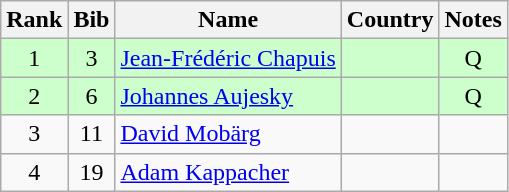<table class="wikitable" style="text-align:center;">
<tr>
<th>Rank</th>
<th>Bib</th>
<th>Name</th>
<th>Country</th>
<th>Notes</th>
</tr>
<tr bgcolor=ccffcc>
<td>1</td>
<td>3</td>
<td align=left><a href='#'>Jean-Frédéric Chapuis</a></td>
<td align=left></td>
<td>Q</td>
</tr>
<tr bgcolor=ccffcc>
<td>2</td>
<td>6</td>
<td align=left><a href='#'>Johannes Aujesky</a></td>
<td align=left></td>
<td>Q</td>
</tr>
<tr>
<td>3</td>
<td>11</td>
<td align=left><a href='#'>David Mobärg</a></td>
<td align=left></td>
<td></td>
</tr>
<tr>
<td>4</td>
<td>19</td>
<td align=left><a href='#'>Adam Kappacher</a></td>
<td align=left></td>
<td></td>
</tr>
</table>
